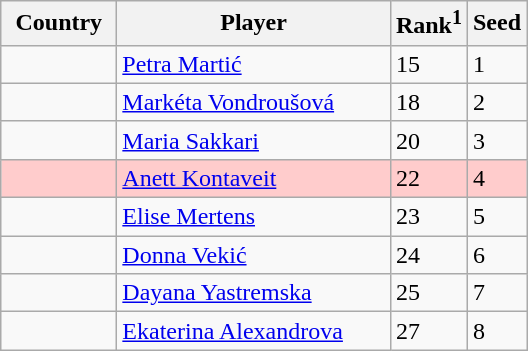<table class="sortable wikitable">
<tr>
<th width="70">Country</th>
<th width="175">Player</th>
<th>Rank<sup>1</sup></th>
<th>Seed</th>
</tr>
<tr>
<td></td>
<td><a href='#'>Petra Martić</a></td>
<td>15</td>
<td>1</td>
</tr>
<tr>
<td></td>
<td><a href='#'>Markéta Vondroušová</a></td>
<td>18</td>
<td>2</td>
</tr>
<tr>
<td></td>
<td><a href='#'>Maria Sakkari</a></td>
<td>20</td>
<td>3</td>
</tr>
<tr style="background:#fcc;">
<td></td>
<td><a href='#'>Anett Kontaveit</a></td>
<td>22</td>
<td>4</td>
</tr>
<tr>
<td></td>
<td><a href='#'>Elise Mertens</a></td>
<td>23</td>
<td>5</td>
</tr>
<tr>
<td></td>
<td><a href='#'>Donna Vekić</a></td>
<td>24</td>
<td>6</td>
</tr>
<tr>
<td></td>
<td><a href='#'>Dayana Yastremska</a></td>
<td>25</td>
<td>7</td>
</tr>
<tr>
<td></td>
<td><a href='#'>Ekaterina Alexandrova</a></td>
<td>27</td>
<td>8</td>
</tr>
</table>
